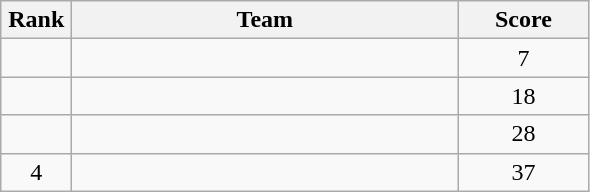<table class=wikitable style="text-align:center">
<tr>
<th width=40>Rank</th>
<th width=250>Team</th>
<th width=80>Score</th>
</tr>
<tr>
<td></td>
<td align=left></td>
<td>7</td>
</tr>
<tr>
<td></td>
<td align=left></td>
<td>18</td>
</tr>
<tr>
<td></td>
<td align=left></td>
<td>28</td>
</tr>
<tr>
<td>4</td>
<td align=left></td>
<td>37</td>
</tr>
</table>
